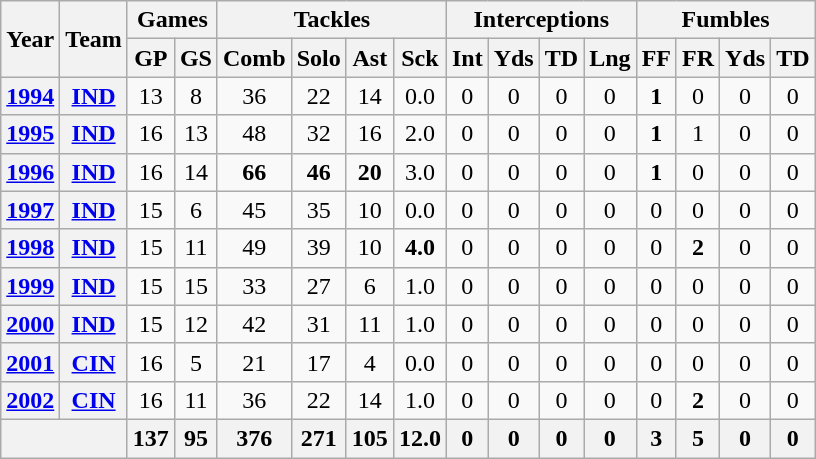<table class="wikitable" style="text-align:center">
<tr>
<th rowspan="2">Year</th>
<th rowspan="2">Team</th>
<th colspan="2">Games</th>
<th colspan="4">Tackles</th>
<th colspan="4">Interceptions</th>
<th colspan="4">Fumbles</th>
</tr>
<tr>
<th>GP</th>
<th>GS</th>
<th>Comb</th>
<th>Solo</th>
<th>Ast</th>
<th>Sck</th>
<th>Int</th>
<th>Yds</th>
<th>TD</th>
<th>Lng</th>
<th>FF</th>
<th>FR</th>
<th>Yds</th>
<th>TD</th>
</tr>
<tr>
<th><a href='#'>1994</a></th>
<th><a href='#'>IND</a></th>
<td>13</td>
<td>8</td>
<td>36</td>
<td>22</td>
<td>14</td>
<td>0.0</td>
<td>0</td>
<td>0</td>
<td>0</td>
<td>0</td>
<td><strong>1</strong></td>
<td>0</td>
<td>0</td>
<td>0</td>
</tr>
<tr>
<th><a href='#'>1995</a></th>
<th><a href='#'>IND</a></th>
<td>16</td>
<td>13</td>
<td>48</td>
<td>32</td>
<td>16</td>
<td>2.0</td>
<td>0</td>
<td>0</td>
<td>0</td>
<td>0</td>
<td><strong>1</strong></td>
<td>1</td>
<td>0</td>
<td>0</td>
</tr>
<tr>
<th><a href='#'>1996</a></th>
<th><a href='#'>IND</a></th>
<td>16</td>
<td>14</td>
<td><strong>66</strong></td>
<td><strong>46</strong></td>
<td><strong>20</strong></td>
<td>3.0</td>
<td>0</td>
<td>0</td>
<td>0</td>
<td>0</td>
<td><strong>1</strong></td>
<td>0</td>
<td>0</td>
<td>0</td>
</tr>
<tr>
<th><a href='#'>1997</a></th>
<th><a href='#'>IND</a></th>
<td>15</td>
<td>6</td>
<td>45</td>
<td>35</td>
<td>10</td>
<td>0.0</td>
<td>0</td>
<td>0</td>
<td>0</td>
<td>0</td>
<td>0</td>
<td>0</td>
<td>0</td>
<td>0</td>
</tr>
<tr>
<th><a href='#'>1998</a></th>
<th><a href='#'>IND</a></th>
<td>15</td>
<td>11</td>
<td>49</td>
<td>39</td>
<td>10</td>
<td><strong>4.0</strong></td>
<td>0</td>
<td>0</td>
<td>0</td>
<td>0</td>
<td>0</td>
<td><strong>2</strong></td>
<td>0</td>
<td>0</td>
</tr>
<tr>
<th><a href='#'>1999</a></th>
<th><a href='#'>IND</a></th>
<td>15</td>
<td>15</td>
<td>33</td>
<td>27</td>
<td>6</td>
<td>1.0</td>
<td>0</td>
<td>0</td>
<td>0</td>
<td>0</td>
<td>0</td>
<td>0</td>
<td>0</td>
<td>0</td>
</tr>
<tr>
<th><a href='#'>2000</a></th>
<th><a href='#'>IND</a></th>
<td>15</td>
<td>12</td>
<td>42</td>
<td>31</td>
<td>11</td>
<td>1.0</td>
<td>0</td>
<td>0</td>
<td>0</td>
<td>0</td>
<td>0</td>
<td>0</td>
<td>0</td>
<td>0</td>
</tr>
<tr>
<th><a href='#'>2001</a></th>
<th><a href='#'>CIN</a></th>
<td>16</td>
<td>5</td>
<td>21</td>
<td>17</td>
<td>4</td>
<td>0.0</td>
<td>0</td>
<td>0</td>
<td>0</td>
<td>0</td>
<td>0</td>
<td>0</td>
<td>0</td>
<td>0</td>
</tr>
<tr>
<th><a href='#'>2002</a></th>
<th><a href='#'>CIN</a></th>
<td>16</td>
<td>11</td>
<td>36</td>
<td>22</td>
<td>14</td>
<td>1.0</td>
<td>0</td>
<td>0</td>
<td>0</td>
<td>0</td>
<td>0</td>
<td><strong>2</strong></td>
<td>0</td>
<td>0</td>
</tr>
<tr>
<th colspan="2"></th>
<th>137</th>
<th>95</th>
<th>376</th>
<th>271</th>
<th>105</th>
<th>12.0</th>
<th>0</th>
<th>0</th>
<th>0</th>
<th>0</th>
<th>3</th>
<th>5</th>
<th>0</th>
<th>0</th>
</tr>
</table>
